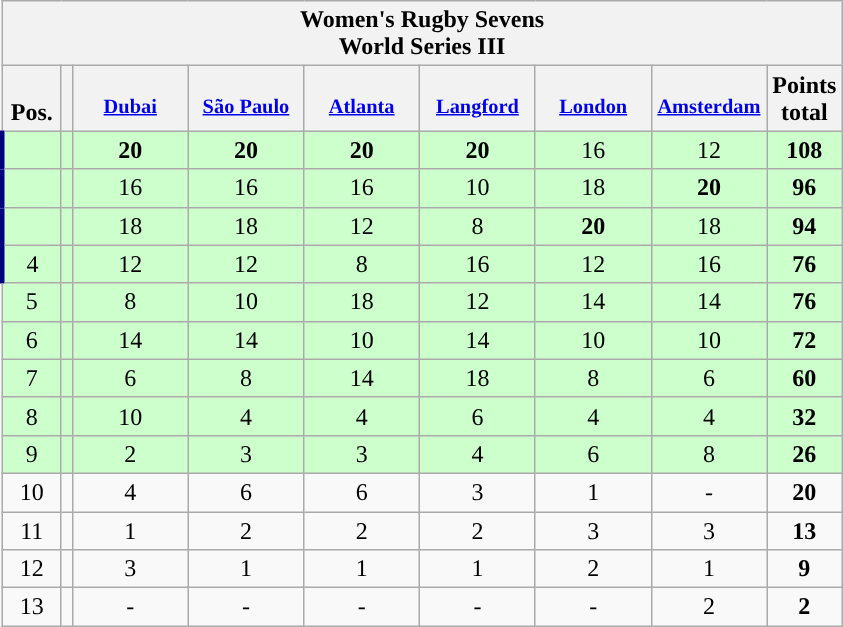<table class="wikitable" style="text-align:center">
<tr bgcolor="#efefef">
<th colspan=9 style="border-right:0px;";>Women's Rugby Sevens<br>World Series III</th>
</tr>
<tr bgcolor="#efefef">
<th style="width:2em;"><br>Pos.</th>
<th></th>
<th style="width:5.2em; vertical-align:top; font-size:85%;"><br><a href='#'>Dubai</a></th>
<th style="width:5.2em; vertical-align:top; font-size:85%;"><br><a href='#'>São Paulo</a></th>
<th style="width:5.2em; vertical-align:top; font-size:85%;"><br><a href='#'>Atlanta</a></th>
<th style="width:5.2em; vertical-align:top; font-size:85%;"><br><a href='#'>Langford</a></th>
<th style="width:5.2em; vertical-align:top; font-size:85%;"><br><a href='#'>London</a></th>
<th style="width:5.2em; vertical-align:top; font-size:85%;"><br><a href='#'>Amsterdam</a></th>
<th>Points<br>total</th>
</tr>
<tr bgcolor=ccffcc style="border-left:3px solid navy">
<td></td>
<td align=left></td>
<td><strong>20</strong></td>
<td><strong>20</strong></td>
<td><strong>20</strong></td>
<td><strong>20</strong></td>
<td>16</td>
<td>12</td>
<td><strong>108</strong></td>
</tr>
<tr bgcolor=ccffcc style="border-left:3px solid navy">
<td></td>
<td align=left></td>
<td>16</td>
<td>16</td>
<td>16</td>
<td>10</td>
<td>18</td>
<td><strong>20</strong></td>
<td><strong>96</strong></td>
</tr>
<tr bgcolor=ccffcc style="border-left:3px solid navy">
<td></td>
<td align=left></td>
<td>18</td>
<td>18</td>
<td>12</td>
<td>8</td>
<td><strong>20</strong></td>
<td>18</td>
<td><strong>94</strong></td>
</tr>
<tr bgcolor=ccffcc style="border-left:3px solid navy">
<td>4</td>
<td align=left></td>
<td>12</td>
<td>12</td>
<td>8</td>
<td>16</td>
<td>12</td>
<td>16</td>
<td><strong>76</strong></td>
</tr>
<tr bgcolor=ccffcc>
<td>5</td>
<td align=left></td>
<td>8</td>
<td>10</td>
<td>18</td>
<td>12</td>
<td>14</td>
<td>14</td>
<td><strong>76</strong></td>
</tr>
<tr bgcolor=ccffcc>
<td>6</td>
<td align=left></td>
<td>14</td>
<td>14</td>
<td>10</td>
<td>14</td>
<td>10</td>
<td>10</td>
<td><strong>72</strong></td>
</tr>
<tr bgcolor=ccffcc>
<td>7</td>
<td align=left></td>
<td>6</td>
<td>8</td>
<td>14</td>
<td>18</td>
<td>8</td>
<td>6</td>
<td><strong>60</strong></td>
</tr>
<tr bgcolor=ccffcc>
<td>8</td>
<td align=left></td>
<td>10</td>
<td>4</td>
<td>4</td>
<td>6</td>
<td>4</td>
<td>4</td>
<td><strong>32</strong></td>
</tr>
<tr bgcolor=ccffcc>
<td>9</td>
<td align=left></td>
<td>2</td>
<td>3</td>
<td>3</td>
<td>4</td>
<td>6</td>
<td>8</td>
<td><strong>26</strong></td>
</tr>
<tr>
<td>10</td>
<td align=left></td>
<td>4</td>
<td>6</td>
<td>6</td>
<td>3</td>
<td>1</td>
<td>-</td>
<td><strong>20</strong></td>
</tr>
<tr>
<td>11</td>
<td align=left></td>
<td>1</td>
<td>2</td>
<td>2</td>
<td>2</td>
<td>3</td>
<td>3</td>
<td><strong>13</strong></td>
</tr>
<tr>
<td>12</td>
<td align=left></td>
<td>3</td>
<td>1</td>
<td>1</td>
<td>1</td>
<td>2</td>
<td>1</td>
<td><strong>9</strong></td>
</tr>
<tr>
<td>13</td>
<td align=left></td>
<td>-</td>
<td>-</td>
<td>-</td>
<td>-</td>
<td>-</td>
<td>2</td>
<td><strong>2</strong></td>
</tr>
</table>
